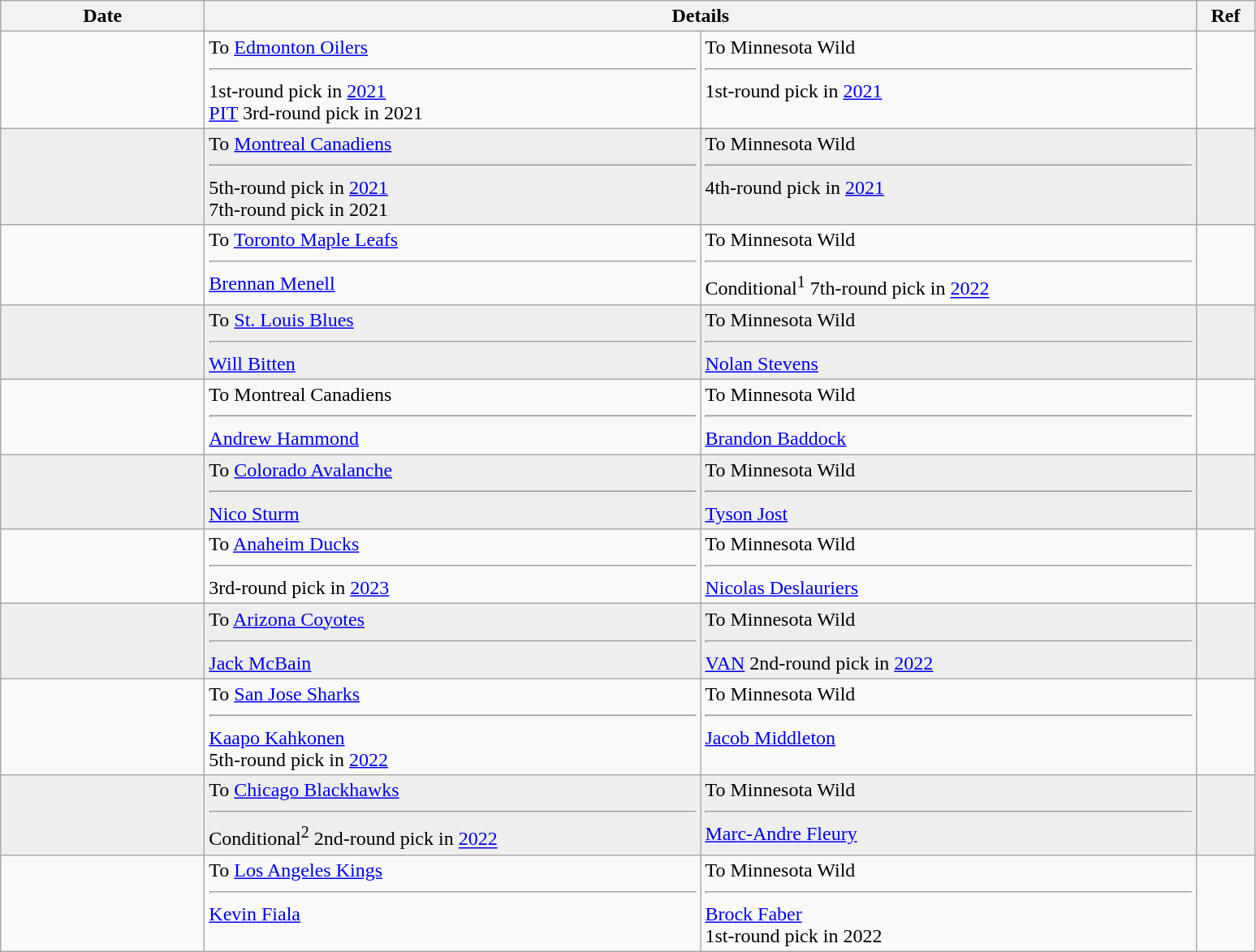<table class="wikitable">
<tr>
<th style="width: 10em;">Date</th>
<th colspan=2>Details</th>
<th style="width: 2.5em;">Ref</th>
</tr>
<tr>
<td></td>
<td style="width: 25em;" valign="top">To <a href='#'>Edmonton Oilers</a><hr>1st-round pick in <a href='#'>2021</a><br><a href='#'>PIT</a> 3rd-round pick in 2021</td>
<td style="width: 25em;" valign="top">To Minnesota Wild<hr>1st-round pick in <a href='#'>2021</a></td>
<td></td>
</tr>
<tr bgcolor="eeeeee">
<td></td>
<td style="width: 25em;" valign="top">To <a href='#'>Montreal Canadiens</a><hr>5th-round pick in <a href='#'>2021</a><br>7th-round pick in 2021</td>
<td style="width: 25em;" valign="top">To Minnesota Wild<hr>4th-round pick in <a href='#'>2021</a></td>
<td></td>
</tr>
<tr>
<td></td>
<td style="width: 25em;" valign="top">To <a href='#'>Toronto Maple Leafs</a><hr><a href='#'>Brennan Menell</a></td>
<td style="width: 25em;" valign="top">To Minnesota Wild<hr>Conditional<sup>1</sup> 7th-round pick in <a href='#'>2022</a></td>
<td></td>
</tr>
<tr bgcolor="eeeeee">
<td></td>
<td style="width: 25em;" valign="top">To <a href='#'>St. Louis Blues</a><hr><a href='#'>Will Bitten</a></td>
<td style="width: 25em;" valign="top">To Minnesota Wild<hr><a href='#'>Nolan Stevens</a></td>
<td></td>
</tr>
<tr>
<td></td>
<td valign="top">To Montreal Canadiens<hr><a href='#'>Andrew Hammond</a></td>
<td valign="top">To Minnesota Wild<hr><a href='#'>Brandon Baddock</a></td>
<td></td>
</tr>
<tr bgcolor="eeeeee">
<td></td>
<td style="width: 25em;" valign="top">To <a href='#'>Colorado Avalanche</a><hr><a href='#'>Nico Sturm</a></td>
<td style="width: 25em;" valign="top">To Minnesota Wild<hr><a href='#'>Tyson Jost</a></td>
<td></td>
</tr>
<tr>
<td></td>
<td style="width: 25em;" valign="top">To <a href='#'>Anaheim Ducks</a><hr>3rd-round pick in <a href='#'>2023</a></td>
<td style="width: 25em;" valign="top">To Minnesota Wild<hr><a href='#'>Nicolas Deslauriers</a></td>
<td></td>
</tr>
<tr bgcolor="eeeeee">
<td></td>
<td valign="top">To <a href='#'>Arizona Coyotes</a><hr><a href='#'>Jack McBain</a></td>
<td valign="top">To Minnesota Wild<hr><a href='#'>VAN</a> 2nd-round pick in <a href='#'>2022</a></td>
<td></td>
</tr>
<tr>
<td></td>
<td valign="top">To <a href='#'>San Jose Sharks</a><hr><a href='#'>Kaapo Kahkonen</a><br>5th-round pick in <a href='#'>2022</a></td>
<td valign="top">To Minnesota Wild<hr><a href='#'>Jacob Middleton</a></td>
<td></td>
</tr>
<tr bgcolor="eeeeee">
<td></td>
<td valign="top">To <a href='#'>Chicago Blackhawks</a><hr>Conditional<sup>2</sup> 2nd-round pick in <a href='#'>2022</a></td>
<td valign="top">To Minnesota Wild<hr><a href='#'>Marc-Andre Fleury</a></td>
<td></td>
</tr>
<tr>
<td></td>
<td valign="top">To <a href='#'>Los Angeles Kings</a><hr><a href='#'>Kevin Fiala</a></td>
<td valign="top">To Minnesota Wild<hr><a href='#'>Brock Faber</a><br>1st-round pick in 2022</td>
<td></td>
</tr>
</table>
